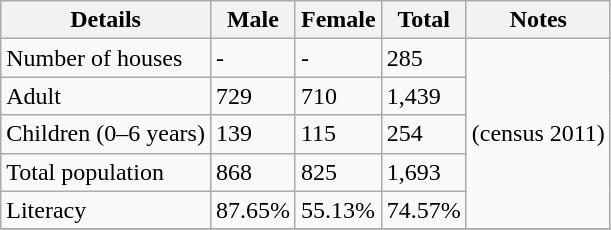<table class="wikitable sortable">
<tr>
<th>Details</th>
<th>Male</th>
<th>Female</th>
<th>Total</th>
<th>Notes</th>
</tr>
<tr>
<td>Number of houses</td>
<td>-</td>
<td>-</td>
<td>285</td>
<td rowspan="5">(census 2011) </td>
</tr>
<tr>
<td>Adult</td>
<td>729</td>
<td>710</td>
<td>1,439</td>
</tr>
<tr>
<td>Children (0–6 years)</td>
<td>139</td>
<td>115</td>
<td>254</td>
</tr>
<tr>
<td>Total population</td>
<td>868</td>
<td>825</td>
<td>1,693</td>
</tr>
<tr>
<td>Literacy</td>
<td>87.65%</td>
<td>55.13%</td>
<td>74.57%</td>
</tr>
<tr>
</tr>
</table>
